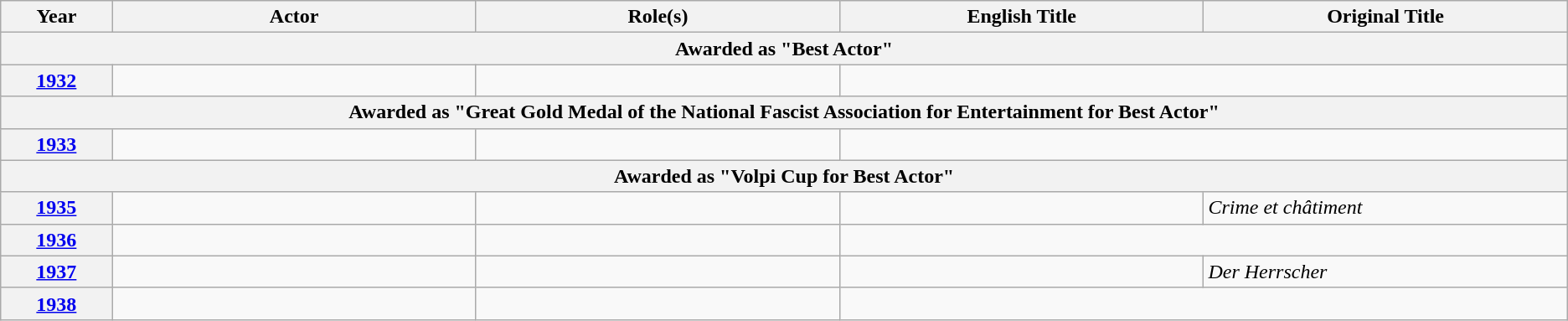<table class="wikitable unsortable">
<tr>
<th scope="col" style="width:3%;">Year</th>
<th scope="col" style="width:10%;">Actor</th>
<th scope="col" style="width:10%;">Role(s)</th>
<th scope="col" style="width:10%;">English Title</th>
<th scope="col" style="width:10%;">Original Title</th>
</tr>
<tr>
<th colspan="5">Awarded as "Best Actor"</th>
</tr>
<tr>
<th style="text-align:center;"><a href='#'>1932</a></th>
<td>  </td>
<td></td>
<td colspan="2"></td>
</tr>
<tr>
<th colspan="5">Awarded as "Great Gold Medal of the National Fascist Association for Entertainment for Best Actor"</th>
</tr>
<tr>
<th style="text-align:center;"><a href='#'>1933</a></th>
<td> </td>
<td></td>
<td colspan="2"></td>
</tr>
<tr>
<th colspan="5" data-sort-value="1935 A">Awarded as "Volpi Cup for Best Actor"</th>
</tr>
<tr>
<th style="text-align:center;"><a href='#'>1935</a></th>
<td> </td>
<td></td>
<td></td>
<td><em>Crime et châtiment</em></td>
</tr>
<tr>
<th style="text-align:center;"><a href='#'>1936</a></th>
<td> </td>
<td></td>
<td colspan="2"></td>
</tr>
<tr>
<th style="text-align:center;"><a href='#'>1937</a></th>
<td> </td>
<td></td>
<td colspan="1"></td>
<td><em>Der Herrscher</em></td>
</tr>
<tr>
<th style="text-align:center;"><a href='#'>1938</a></th>
<td> </td>
<td></td>
<td colspan="2"></td>
</tr>
</table>
